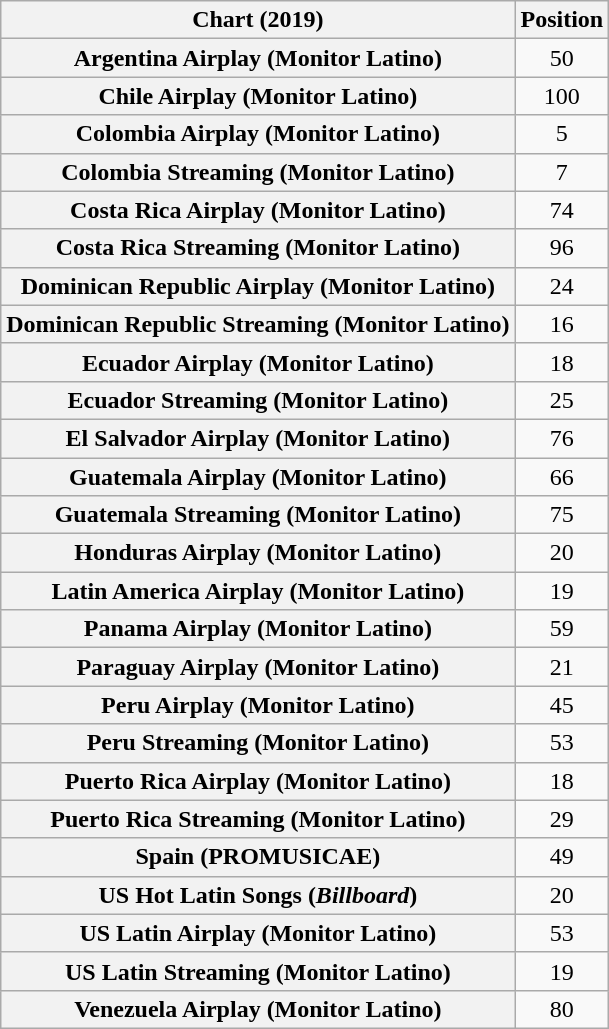<table class="wikitable plainrowheaders sortable" style="text-align:center">
<tr>
<th scope="col">Chart (2019)</th>
<th scope="col">Position</th>
</tr>
<tr>
<th scope="row">Argentina Airplay (Monitor Latino)</th>
<td>50</td>
</tr>
<tr>
<th scope="row">Chile Airplay (Monitor Latino)</th>
<td>100</td>
</tr>
<tr>
<th scope="row">Colombia Airplay (Monitor Latino)</th>
<td>5</td>
</tr>
<tr>
<th scope="row">Colombia Streaming (Monitor Latino)</th>
<td>7</td>
</tr>
<tr>
<th scope="row">Costa Rica Airplay (Monitor Latino)</th>
<td>74</td>
</tr>
<tr>
<th scope="row">Costa Rica Streaming (Monitor Latino)</th>
<td>96</td>
</tr>
<tr>
<th scope="row">Dominican Republic Airplay (Monitor Latino)</th>
<td>24</td>
</tr>
<tr>
<th scope="row">Dominican Republic Streaming (Monitor Latino)</th>
<td>16</td>
</tr>
<tr>
<th scope="row">Ecuador Airplay (Monitor Latino)</th>
<td>18</td>
</tr>
<tr>
<th scope="row">Ecuador Streaming (Monitor Latino)</th>
<td>25</td>
</tr>
<tr>
<th scope="row">El Salvador Airplay (Monitor Latino)</th>
<td>76</td>
</tr>
<tr>
<th scope="row">Guatemala Airplay (Monitor Latino)</th>
<td>66</td>
</tr>
<tr>
<th scope="row">Guatemala Streaming (Monitor Latino)</th>
<td>75</td>
</tr>
<tr>
<th scope="row">Honduras Airplay (Monitor Latino)</th>
<td>20</td>
</tr>
<tr>
<th scope="row">Latin America Airplay (Monitor Latino)</th>
<td>19</td>
</tr>
<tr>
<th scope="row">Panama Airplay (Monitor Latino)</th>
<td>59</td>
</tr>
<tr>
<th scope="row">Paraguay Airplay (Monitor Latino)</th>
<td>21</td>
</tr>
<tr>
<th scope="row">Peru Airplay (Monitor Latino)</th>
<td>45</td>
</tr>
<tr>
<th scope="row">Peru Streaming (Monitor Latino)</th>
<td>53</td>
</tr>
<tr>
<th scope="row">Puerto Rica Airplay  (Monitor Latino)</th>
<td>18</td>
</tr>
<tr>
<th scope="row">Puerto Rica Streaming (Monitor Latino)</th>
<td>29</td>
</tr>
<tr>
<th scope="row">Spain (PROMUSICAE)</th>
<td>49</td>
</tr>
<tr>
<th scope="row">US Hot Latin Songs (<em>Billboard</em>)</th>
<td>20</td>
</tr>
<tr>
<th scope="row">US Latin Airplay (Monitor Latino)</th>
<td>53</td>
</tr>
<tr>
<th scope="row">US Latin Streaming (Monitor Latino)</th>
<td>19</td>
</tr>
<tr>
<th scope="row">Venezuela Airplay (Monitor Latino)</th>
<td>80</td>
</tr>
</table>
